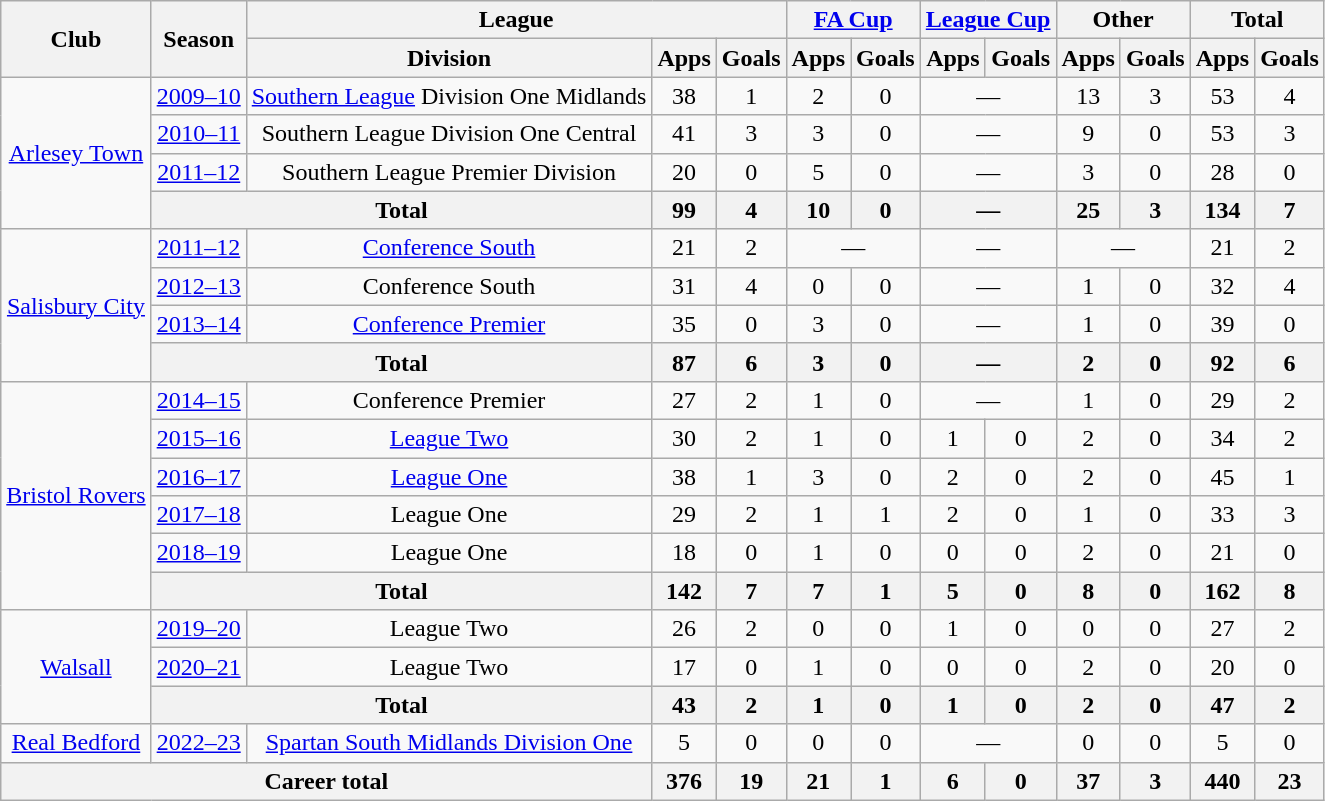<table class="wikitable" style="text-align:center">
<tr>
<th rowspan="2">Club</th>
<th rowspan="2">Season</th>
<th colspan="3">League</th>
<th colspan="2"><a href='#'>FA Cup</a></th>
<th colspan="2"><a href='#'>League Cup</a></th>
<th colspan="2">Other</th>
<th colspan="2">Total</th>
</tr>
<tr>
<th>Division</th>
<th>Apps</th>
<th>Goals</th>
<th>Apps</th>
<th>Goals</th>
<th>Apps</th>
<th>Goals</th>
<th>Apps</th>
<th>Goals</th>
<th>Apps</th>
<th>Goals</th>
</tr>
<tr>
<td rowspan="4"><a href='#'>Arlesey Town</a></td>
<td><a href='#'>2009–10</a></td>
<td><a href='#'>Southern League</a> Division One Midlands</td>
<td>38</td>
<td>1</td>
<td>2</td>
<td>0</td>
<td colspan="2">—</td>
<td>13</td>
<td>3</td>
<td>53</td>
<td>4</td>
</tr>
<tr>
<td><a href='#'>2010–11</a></td>
<td>Southern League Division One Central</td>
<td>41</td>
<td>3</td>
<td>3</td>
<td>0</td>
<td colspan="2">—</td>
<td>9</td>
<td>0</td>
<td>53</td>
<td>3</td>
</tr>
<tr>
<td><a href='#'>2011–12</a></td>
<td>Southern League Premier Division</td>
<td>20</td>
<td>0</td>
<td>5</td>
<td>0</td>
<td colspan="2">—</td>
<td>3</td>
<td>0</td>
<td>28</td>
<td>0</td>
</tr>
<tr>
<th colspan="2">Total</th>
<th>99</th>
<th>4</th>
<th>10</th>
<th>0</th>
<th colspan="2">—</th>
<th>25</th>
<th>3</th>
<th>134</th>
<th>7</th>
</tr>
<tr>
<td rowspan="4"><a href='#'>Salisbury City</a></td>
<td><a href='#'>2011–12</a></td>
<td><a href='#'>Conference South</a></td>
<td>21</td>
<td>2</td>
<td colspan="2">—</td>
<td colspan="2">—</td>
<td colspan="2">—</td>
<td>21</td>
<td>2</td>
</tr>
<tr>
<td><a href='#'>2012–13</a></td>
<td>Conference South</td>
<td>31</td>
<td>4</td>
<td>0</td>
<td>0</td>
<td colspan="2">—</td>
<td>1</td>
<td>0</td>
<td>32</td>
<td>4</td>
</tr>
<tr>
<td><a href='#'>2013–14</a></td>
<td><a href='#'>Conference Premier</a></td>
<td>35</td>
<td>0</td>
<td>3</td>
<td>0</td>
<td colspan="2">—</td>
<td>1</td>
<td>0</td>
<td>39</td>
<td>0</td>
</tr>
<tr>
<th colspan="2">Total</th>
<th>87</th>
<th>6</th>
<th>3</th>
<th>0</th>
<th colspan="2">—</th>
<th>2</th>
<th>0</th>
<th>92</th>
<th>6</th>
</tr>
<tr>
<td rowspan="6"><a href='#'>Bristol Rovers</a></td>
<td><a href='#'>2014–15</a></td>
<td>Conference Premier</td>
<td>27</td>
<td>2</td>
<td>1</td>
<td>0</td>
<td colspan="2">—</td>
<td>1</td>
<td>0</td>
<td>29</td>
<td>2</td>
</tr>
<tr>
<td><a href='#'>2015–16</a></td>
<td><a href='#'>League Two</a></td>
<td>30</td>
<td>2</td>
<td>1</td>
<td>0</td>
<td>1</td>
<td>0</td>
<td>2</td>
<td>0</td>
<td>34</td>
<td>2</td>
</tr>
<tr>
<td><a href='#'>2016–17</a></td>
<td><a href='#'>League One</a></td>
<td>38</td>
<td>1</td>
<td>3</td>
<td>0</td>
<td>2</td>
<td>0</td>
<td>2</td>
<td>0</td>
<td>45</td>
<td>1</td>
</tr>
<tr>
<td><a href='#'>2017–18</a></td>
<td>League One</td>
<td>29</td>
<td>2</td>
<td>1</td>
<td>1</td>
<td>2</td>
<td>0</td>
<td>1</td>
<td>0</td>
<td>33</td>
<td>3</td>
</tr>
<tr>
<td><a href='#'>2018–19</a></td>
<td>League One</td>
<td>18</td>
<td>0</td>
<td>1</td>
<td>0</td>
<td>0</td>
<td>0</td>
<td>2</td>
<td>0</td>
<td>21</td>
<td>0</td>
</tr>
<tr>
<th colspan="2">Total</th>
<th>142</th>
<th>7</th>
<th>7</th>
<th>1</th>
<th>5</th>
<th>0</th>
<th>8</th>
<th>0</th>
<th>162</th>
<th>8</th>
</tr>
<tr>
<td rowspan="3"><a href='#'>Walsall</a></td>
<td><a href='#'>2019–20</a></td>
<td>League Two</td>
<td>26</td>
<td>2</td>
<td>0</td>
<td>0</td>
<td>1</td>
<td>0</td>
<td>0</td>
<td>0</td>
<td>27</td>
<td>2</td>
</tr>
<tr>
<td><a href='#'>2020–21</a></td>
<td>League Two</td>
<td>17</td>
<td>0</td>
<td>1</td>
<td>0</td>
<td>0</td>
<td>0</td>
<td>2</td>
<td>0</td>
<td>20</td>
<td>0</td>
</tr>
<tr>
<th colspan="2">Total</th>
<th>43</th>
<th>2</th>
<th>1</th>
<th>0</th>
<th>1</th>
<th>0</th>
<th>2</th>
<th>0</th>
<th>47</th>
<th>2</th>
</tr>
<tr>
<td><a href='#'>Real Bedford</a></td>
<td><a href='#'>2022–23</a></td>
<td><a href='#'>Spartan South Midlands Division One</a></td>
<td>5</td>
<td>0</td>
<td>0</td>
<td>0</td>
<td colspan="2">—</td>
<td>0</td>
<td>0</td>
<td>5</td>
<td>0</td>
</tr>
<tr>
<th colspan="3">Career total</th>
<th>376</th>
<th>19</th>
<th>21</th>
<th>1</th>
<th>6</th>
<th>0</th>
<th>37</th>
<th>3</th>
<th>440</th>
<th>23</th>
</tr>
</table>
